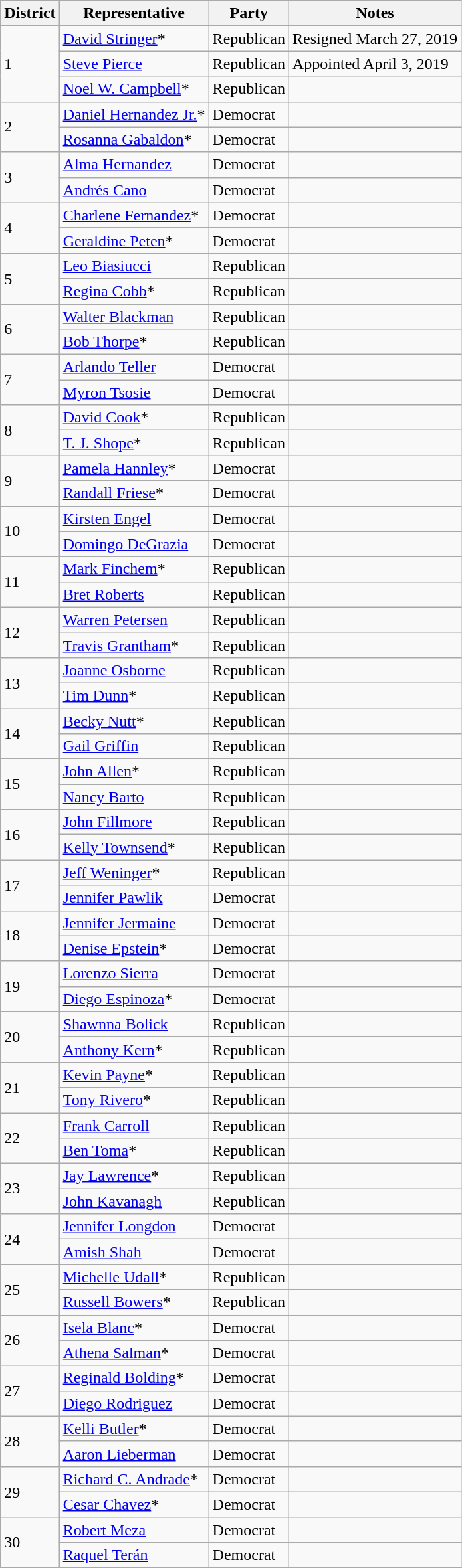<table class="wikitable">
<tr>
<th>District</th>
<th>Representative</th>
<th>Party</th>
<th>Notes</th>
</tr>
<tr>
<td rowspan="3">1</td>
<td><a href='#'>David Stringer</a>*</td>
<td>Republican</td>
<td>Resigned March 27, 2019</td>
</tr>
<tr>
<td><a href='#'>Steve Pierce</a></td>
<td>Republican</td>
<td>Appointed April 3, 2019</td>
</tr>
<tr>
<td><a href='#'>Noel W. Campbell</a>*</td>
<td>Republican</td>
<td></td>
</tr>
<tr>
<td rowspan="2">2</td>
<td><a href='#'>Daniel Hernandez Jr.</a>*</td>
<td>Democrat</td>
<td></td>
</tr>
<tr>
<td><a href='#'>Rosanna Gabaldon</a>*</td>
<td>Democrat</td>
<td></td>
</tr>
<tr>
<td rowspan="2">3</td>
<td><a href='#'>Alma Hernandez</a></td>
<td>Democrat</td>
<td></td>
</tr>
<tr>
<td><a href='#'>Andrés Cano</a></td>
<td>Democrat</td>
<td></td>
</tr>
<tr>
<td rowspan="2">4</td>
<td><a href='#'>Charlene Fernandez</a>*</td>
<td>Democrat</td>
<td></td>
</tr>
<tr>
<td><a href='#'>Geraldine Peten</a>*</td>
<td>Democrat</td>
<td></td>
</tr>
<tr>
<td rowspan="2">5</td>
<td><a href='#'>Leo Biasiucci</a></td>
<td>Republican</td>
<td></td>
</tr>
<tr>
<td><a href='#'>Regina Cobb</a>*</td>
<td>Republican</td>
<td></td>
</tr>
<tr>
<td rowspan="2">6</td>
<td><a href='#'>Walter Blackman</a></td>
<td>Republican</td>
<td></td>
</tr>
<tr>
<td><a href='#'>Bob Thorpe</a>*</td>
<td>Republican</td>
<td></td>
</tr>
<tr>
<td rowspan="2">7</td>
<td><a href='#'>Arlando Teller</a></td>
<td>Democrat</td>
<td></td>
</tr>
<tr>
<td><a href='#'>Myron Tsosie</a></td>
<td>Democrat</td>
<td></td>
</tr>
<tr>
<td rowspan="2">8</td>
<td><a href='#'>David Cook</a>*</td>
<td>Republican</td>
<td></td>
</tr>
<tr>
<td><a href='#'>T. J. Shope</a>*</td>
<td>Republican</td>
<td></td>
</tr>
<tr>
<td rowspan="2">9</td>
<td><a href='#'>Pamela Hannley</a>*</td>
<td>Democrat</td>
<td></td>
</tr>
<tr>
<td><a href='#'>Randall Friese</a>*</td>
<td>Democrat</td>
<td></td>
</tr>
<tr>
<td rowspan="2">10</td>
<td><a href='#'>Kirsten Engel</a></td>
<td>Democrat</td>
<td></td>
</tr>
<tr>
<td><a href='#'>Domingo DeGrazia</a></td>
<td>Democrat</td>
<td></td>
</tr>
<tr>
<td rowspan="2">11</td>
<td><a href='#'>Mark Finchem</a>*</td>
<td>Republican</td>
<td></td>
</tr>
<tr>
<td><a href='#'>Bret Roberts</a></td>
<td>Republican</td>
<td></td>
</tr>
<tr>
<td rowspan="2">12</td>
<td><a href='#'>Warren Petersen</a></td>
<td>Republican</td>
<td></td>
</tr>
<tr>
<td><a href='#'>Travis Grantham</a>*</td>
<td>Republican</td>
<td></td>
</tr>
<tr>
<td rowspan="2">13</td>
<td><a href='#'>Joanne Osborne</a></td>
<td>Republican</td>
<td></td>
</tr>
<tr>
<td><a href='#'>Tim Dunn</a>*</td>
<td>Republican</td>
<td></td>
</tr>
<tr>
<td rowspan="2">14</td>
<td><a href='#'>Becky Nutt</a>*</td>
<td>Republican</td>
<td></td>
</tr>
<tr>
<td><a href='#'>Gail Griffin</a></td>
<td>Republican</td>
<td></td>
</tr>
<tr>
<td rowspan="2">15</td>
<td><a href='#'>John Allen</a>*</td>
<td>Republican</td>
<td></td>
</tr>
<tr>
<td><a href='#'>Nancy Barto</a></td>
<td>Republican</td>
<td></td>
</tr>
<tr>
<td rowspan="2">16</td>
<td><a href='#'>John Fillmore</a></td>
<td>Republican</td>
<td></td>
</tr>
<tr>
<td><a href='#'>Kelly Townsend</a>*</td>
<td>Republican</td>
<td></td>
</tr>
<tr>
<td rowspan="2">17</td>
<td><a href='#'>Jeff Weninger</a>*</td>
<td>Republican</td>
<td></td>
</tr>
<tr>
<td><a href='#'>Jennifer Pawlik</a></td>
<td>Democrat</td>
<td></td>
</tr>
<tr>
<td rowspan="2">18</td>
<td><a href='#'>Jennifer Jermaine</a></td>
<td>Democrat</td>
<td></td>
</tr>
<tr>
<td><a href='#'>Denise Epstein</a>*</td>
<td>Democrat</td>
<td></td>
</tr>
<tr>
<td rowspan="2">19</td>
<td><a href='#'>Lorenzo Sierra</a></td>
<td>Democrat</td>
<td></td>
</tr>
<tr>
<td><a href='#'>Diego Espinoza</a>*</td>
<td>Democrat</td>
<td></td>
</tr>
<tr>
<td rowspan="2">20</td>
<td><a href='#'>Shawnna Bolick</a></td>
<td>Republican</td>
<td></td>
</tr>
<tr>
<td><a href='#'>Anthony Kern</a>*</td>
<td>Republican</td>
<td></td>
</tr>
<tr>
<td rowspan="2">21</td>
<td><a href='#'>Kevin Payne</a>*</td>
<td>Republican</td>
<td></td>
</tr>
<tr>
<td><a href='#'>Tony Rivero</a>*</td>
<td>Republican</td>
<td></td>
</tr>
<tr>
<td rowspan="2">22</td>
<td><a href='#'>Frank Carroll</a></td>
<td>Republican</td>
<td></td>
</tr>
<tr>
<td><a href='#'>Ben Toma</a>*</td>
<td>Republican</td>
<td></td>
</tr>
<tr>
<td rowspan="2">23</td>
<td><a href='#'>Jay Lawrence</a>*</td>
<td>Republican</td>
<td></td>
</tr>
<tr>
<td><a href='#'>John Kavanagh</a></td>
<td>Republican</td>
<td></td>
</tr>
<tr>
<td rowspan="2">24</td>
<td><a href='#'>Jennifer Longdon</a></td>
<td>Democrat</td>
<td></td>
</tr>
<tr>
<td><a href='#'>Amish Shah</a></td>
<td>Democrat</td>
<td></td>
</tr>
<tr>
<td rowspan="2">25</td>
<td><a href='#'>Michelle Udall</a>*</td>
<td>Republican</td>
<td></td>
</tr>
<tr>
<td><a href='#'>Russell Bowers</a>*</td>
<td>Republican</td>
<td></td>
</tr>
<tr>
<td rowspan="2">26</td>
<td><a href='#'>Isela Blanc</a>*</td>
<td>Democrat</td>
<td></td>
</tr>
<tr>
<td><a href='#'>Athena Salman</a>*</td>
<td>Democrat</td>
<td></td>
</tr>
<tr>
<td rowspan="2">27</td>
<td><a href='#'>Reginald Bolding</a>*</td>
<td>Democrat</td>
<td></td>
</tr>
<tr>
<td><a href='#'>Diego Rodriguez</a></td>
<td>Democrat</td>
<td></td>
</tr>
<tr>
<td rowspan="2">28</td>
<td><a href='#'>Kelli Butler</a>*</td>
<td>Democrat</td>
<td></td>
</tr>
<tr>
<td><a href='#'>Aaron Lieberman</a></td>
<td>Democrat</td>
<td></td>
</tr>
<tr>
<td rowspan="2">29</td>
<td><a href='#'>Richard C. Andrade</a>*</td>
<td>Democrat</td>
<td></td>
</tr>
<tr>
<td><a href='#'>Cesar Chavez</a>*</td>
<td>Democrat</td>
<td></td>
</tr>
<tr>
<td rowspan="2">30</td>
<td><a href='#'>Robert Meza</a></td>
<td>Democrat</td>
<td></td>
</tr>
<tr>
<td><a href='#'>Raquel Terán</a></td>
<td>Democrat</td>
<td></td>
</tr>
<tr>
</tr>
</table>
